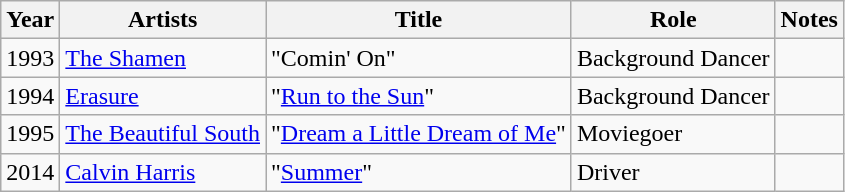<table class="wikitable sortable">
<tr>
<th>Year</th>
<th>Artists</th>
<th>Title</th>
<th>Role</th>
<th class = "unsortable">Notes</th>
</tr>
<tr>
<td>1993</td>
<td><a href='#'>The Shamen</a></td>
<td>"Comin' On"</td>
<td>Background Dancer</td>
<td></td>
</tr>
<tr>
<td>1994</td>
<td><a href='#'>Erasure</a></td>
<td>"<a href='#'>Run to the Sun</a>"</td>
<td>Background Dancer</td>
<td></td>
</tr>
<tr>
<td>1995</td>
<td><a href='#'>The Beautiful South</a></td>
<td>"<a href='#'>Dream a Little Dream of Me</a>"</td>
<td>Moviegoer</td>
<td></td>
</tr>
<tr>
<td>2014</td>
<td><a href='#'>Calvin Harris</a></td>
<td>"<a href='#'>Summer</a>"</td>
<td>Driver</td>
<td></td>
</tr>
</table>
